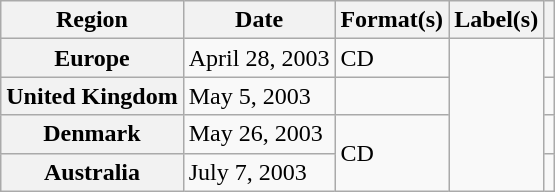<table class="wikitable plainrowheaders">
<tr>
<th scope="col">Region</th>
<th scope="col">Date</th>
<th scope="col">Format(s)</th>
<th scope="col">Label(s)</th>
<th scope="col"></th>
</tr>
<tr>
<th scope="row">Europe</th>
<td>April 28, 2003</td>
<td>CD</td>
<td rowspan="4"></td>
<td align="center"></td>
</tr>
<tr>
<th scope="row">United Kingdom</th>
<td>May 5, 2003</td>
<td></td>
<td align="center"></td>
</tr>
<tr>
<th scope="row">Denmark</th>
<td>May 26, 2003</td>
<td rowspan="2">CD</td>
<td align="center"></td>
</tr>
<tr>
<th scope="row">Australia</th>
<td>July 7, 2003</td>
<td align="center"></td>
</tr>
</table>
